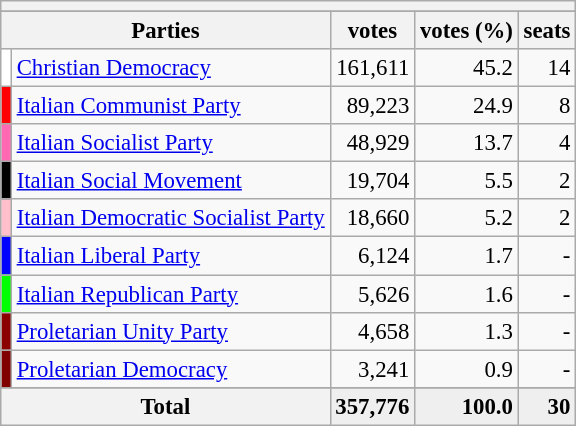<table class="wikitable" style="font-size:95%">
<tr>
<th colspan=5></th>
</tr>
<tr>
</tr>
<tr bgcolor="EFEFEF">
<th colspan=2>Parties</th>
<th>votes</th>
<th>votes (%)</th>
<th>seats</th>
</tr>
<tr>
<td bgcolor=White></td>
<td><a href='#'>Christian Democracy</a></td>
<td align=right>161,611</td>
<td align=right>45.2</td>
<td align=right>14</td>
</tr>
<tr>
<td bgcolor=Red></td>
<td><a href='#'>Italian Communist Party</a></td>
<td align=right>89,223</td>
<td align=right>24.9</td>
<td align=right>8</td>
</tr>
<tr>
<td bgcolor=Hotpink></td>
<td><a href='#'>Italian Socialist Party</a></td>
<td align=right>48,929</td>
<td align=right>13.7</td>
<td align=right>4</td>
</tr>
<tr>
<td bgcolor=Black></td>
<td><a href='#'>Italian Social Movement</a></td>
<td align=right>19,704</td>
<td align=right>5.5</td>
<td align=right>2</td>
</tr>
<tr>
<td bgcolor=Pink></td>
<td><a href='#'>Italian Democratic Socialist Party</a></td>
<td align=right>18,660</td>
<td align=right>5.2</td>
<td align=right>2</td>
</tr>
<tr>
<td bgcolor=Blue></td>
<td><a href='#'>Italian Liberal Party</a></td>
<td align=right>6,124</td>
<td align=right>1.7</td>
<td align=right>-</td>
</tr>
<tr>
<td bgcolor=Lime></td>
<td><a href='#'>Italian Republican Party</a></td>
<td align=right>5,626</td>
<td align=right>1.6</td>
<td align=right>-</td>
</tr>
<tr>
<td bgcolor=Darkred></td>
<td><a href='#'>Proletarian Unity Party</a></td>
<td align=right>4,658</td>
<td align=right>1.3</td>
<td align=right>-</td>
</tr>
<tr>
<td bgcolor=Maroon></td>
<td><a href='#'>Proletarian Democracy</a></td>
<td align=right>3,241</td>
<td align=right>0.9</td>
<td align=right>-</td>
</tr>
<tr>
</tr>
<tr bgcolor="EFEFEF">
<th colspan=2><strong>Total</strong></th>
<td align=right><strong>357,776</strong></td>
<td align=right><strong>100.0</strong></td>
<td align=right><strong>30</strong></td>
</tr>
</table>
